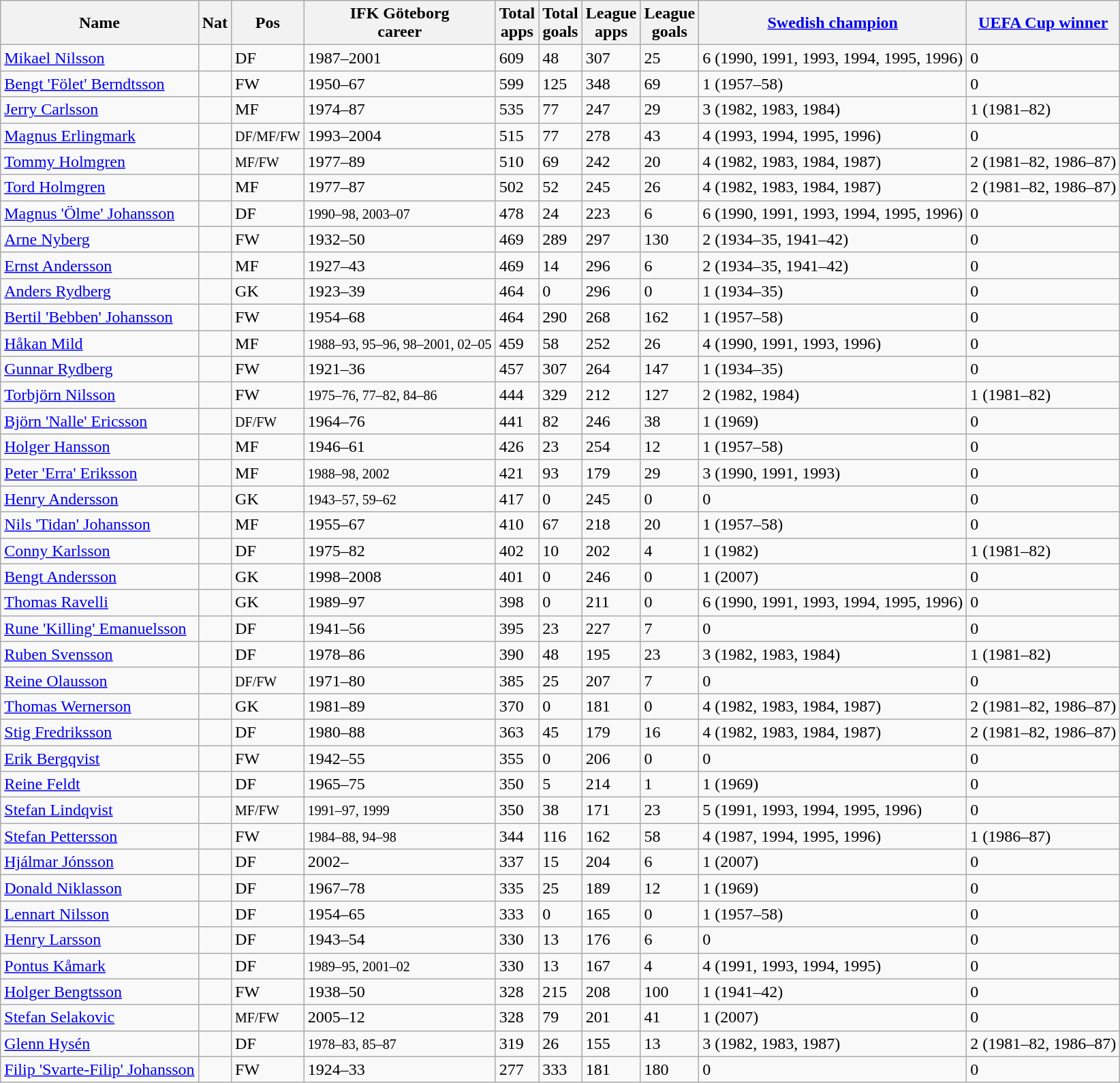<table class="wikitable">
<tr>
<th>Name</th>
<th>Nat</th>
<th>Pos</th>
<th>IFK Göteborg<br>career</th>
<th>Total<br>apps</th>
<th>Total<br>goals</th>
<th>League<br>apps</th>
<th>League<br>goals</th>
<th><a href='#'>Swedish champion</a></th>
<th><a href='#'>UEFA Cup winner</a></th>
</tr>
<tr>
<td><a href='#'>Mikael Nilsson</a></td>
<td></td>
<td>DF</td>
<td>1987–2001</td>
<td>609</td>
<td>48</td>
<td>307</td>
<td>25</td>
<td>6 (1990, 1991, 1993, 1994, 1995, 1996)</td>
<td>0</td>
</tr>
<tr>
<td><a href='#'>Bengt 'Fölet' Berndtsson</a></td>
<td></td>
<td>FW</td>
<td>1950–67</td>
<td>599</td>
<td>125</td>
<td>348</td>
<td>69</td>
<td>1 (1957–58)</td>
<td>0</td>
</tr>
<tr>
<td><a href='#'>Jerry Carlsson</a></td>
<td></td>
<td>MF</td>
<td>1974–87</td>
<td>535</td>
<td>77</td>
<td>247</td>
<td>29</td>
<td>3 (1982, 1983, 1984)</td>
<td>1 (1981–82)</td>
</tr>
<tr>
<td><a href='#'>Magnus Erlingmark</a></td>
<td></td>
<td><small>DF/MF/FW</small></td>
<td>1993–2004</td>
<td>515</td>
<td>77</td>
<td>278</td>
<td>43</td>
<td>4 (1993, 1994, 1995, 1996)</td>
<td>0</td>
</tr>
<tr>
<td><a href='#'>Tommy Holmgren</a></td>
<td></td>
<td><small>MF/FW</small></td>
<td>1977–89</td>
<td>510</td>
<td>69</td>
<td>242</td>
<td>20</td>
<td>4 (1982, 1983, 1984, 1987)</td>
<td>2 (1981–82, 1986–87)</td>
</tr>
<tr>
<td><a href='#'>Tord Holmgren</a></td>
<td></td>
<td>MF</td>
<td>1977–87</td>
<td>502</td>
<td>52</td>
<td>245</td>
<td>26</td>
<td>4 (1982, 1983, 1984, 1987)</td>
<td>2 (1981–82, 1986–87)</td>
</tr>
<tr>
<td><a href='#'>Magnus 'Ölme' Johansson</a></td>
<td></td>
<td>DF</td>
<td><small>1990–98, 2003–07</small></td>
<td>478</td>
<td>24</td>
<td>223</td>
<td>6</td>
<td>6 (1990, 1991, 1993, 1994, 1995, 1996)</td>
<td>0</td>
</tr>
<tr>
<td><a href='#'>Arne Nyberg</a></td>
<td></td>
<td>FW</td>
<td>1932–50</td>
<td>469</td>
<td>289</td>
<td>297</td>
<td>130</td>
<td>2 (1934–35, 1941–42)</td>
<td>0</td>
</tr>
<tr>
<td><a href='#'>Ernst Andersson</a></td>
<td></td>
<td>MF</td>
<td>1927–43</td>
<td>469</td>
<td>14</td>
<td>296</td>
<td>6</td>
<td>2 (1934–35, 1941–42)</td>
<td>0</td>
</tr>
<tr>
<td><a href='#'>Anders Rydberg</a></td>
<td></td>
<td>GK</td>
<td>1923–39</td>
<td>464</td>
<td>0</td>
<td>296</td>
<td>0</td>
<td>1 (1934–35)</td>
<td>0</td>
</tr>
<tr>
<td><a href='#'>Bertil 'Bebben' Johansson</a></td>
<td></td>
<td>FW</td>
<td>1954–68</td>
<td>464</td>
<td>290</td>
<td>268</td>
<td>162</td>
<td>1 (1957–58)</td>
<td>0</td>
</tr>
<tr>
<td><a href='#'>Håkan Mild</a></td>
<td></td>
<td>MF</td>
<td><small>1988–93, 95–96, 98–2001, 02–05</small></td>
<td>459</td>
<td>58</td>
<td>252</td>
<td>26</td>
<td>4 (1990, 1991, 1993, 1996)</td>
<td>0</td>
</tr>
<tr>
<td><a href='#'>Gunnar Rydberg</a></td>
<td></td>
<td>FW</td>
<td>1921–36</td>
<td>457</td>
<td>307</td>
<td>264</td>
<td>147</td>
<td>1 (1934–35)</td>
<td>0</td>
</tr>
<tr>
<td><a href='#'>Torbjörn Nilsson</a></td>
<td></td>
<td>FW</td>
<td><small>1975–76, 77–82, 84–86</small></td>
<td>444</td>
<td>329</td>
<td>212</td>
<td>127</td>
<td>2 (1982, 1984)</td>
<td>1 (1981–82)</td>
</tr>
<tr>
<td><a href='#'>Björn 'Nalle' Ericsson</a></td>
<td></td>
<td><small>DF/FW</small></td>
<td>1964–76</td>
<td>441</td>
<td>82</td>
<td>246</td>
<td>38</td>
<td>1 (1969)</td>
<td>0</td>
</tr>
<tr>
<td><a href='#'>Holger Hansson</a></td>
<td></td>
<td>MF</td>
<td>1946–61</td>
<td>426</td>
<td>23</td>
<td>254</td>
<td>12</td>
<td>1 (1957–58)</td>
<td>0</td>
</tr>
<tr>
<td><a href='#'>Peter 'Erra' Eriksson</a></td>
<td></td>
<td>MF</td>
<td><small>1988–98, 2002</small></td>
<td>421</td>
<td>93</td>
<td>179</td>
<td>29</td>
<td>3 (1990, 1991, 1993)</td>
<td>0</td>
</tr>
<tr>
<td><a href='#'>Henry Andersson</a></td>
<td></td>
<td>GK</td>
<td><small>1943–57, 59–62</small></td>
<td>417</td>
<td>0</td>
<td>245</td>
<td>0</td>
<td>0</td>
<td>0</td>
</tr>
<tr>
<td><a href='#'>Nils 'Tidan' Johansson</a></td>
<td></td>
<td>MF</td>
<td>1955–67</td>
<td>410</td>
<td>67</td>
<td>218</td>
<td>20</td>
<td>1 (1957–58)</td>
<td>0</td>
</tr>
<tr>
<td><a href='#'>Conny Karlsson</a></td>
<td></td>
<td>DF</td>
<td>1975–82</td>
<td>402</td>
<td>10</td>
<td>202</td>
<td>4</td>
<td>1 (1982)</td>
<td>1 (1981–82)</td>
</tr>
<tr>
<td><a href='#'>Bengt Andersson</a></td>
<td></td>
<td>GK</td>
<td>1998–2008</td>
<td>401</td>
<td>0</td>
<td>246</td>
<td>0</td>
<td>1 (2007)</td>
<td>0</td>
</tr>
<tr>
<td><a href='#'>Thomas Ravelli</a></td>
<td></td>
<td>GK</td>
<td>1989–97</td>
<td>398</td>
<td>0</td>
<td>211</td>
<td>0</td>
<td>6 (1990, 1991, 1993, 1994, 1995, 1996)</td>
<td>0</td>
</tr>
<tr>
<td><a href='#'>Rune 'Killing' Emanuelsson</a></td>
<td></td>
<td>DF</td>
<td>1941–56</td>
<td>395</td>
<td>23</td>
<td>227</td>
<td>7</td>
<td>0</td>
<td>0</td>
</tr>
<tr>
<td><a href='#'>Ruben Svensson</a></td>
<td></td>
<td>DF</td>
<td>1978–86</td>
<td>390</td>
<td>48</td>
<td>195</td>
<td>23</td>
<td>3 (1982, 1983, 1984)</td>
<td>1 (1981–82)</td>
</tr>
<tr>
<td><a href='#'>Reine Olausson</a></td>
<td></td>
<td><small>DF/FW</small></td>
<td>1971–80</td>
<td>385</td>
<td>25</td>
<td>207</td>
<td>7</td>
<td>0</td>
<td>0</td>
</tr>
<tr>
<td><a href='#'>Thomas Wernerson</a></td>
<td></td>
<td>GK</td>
<td>1981–89</td>
<td>370</td>
<td>0</td>
<td>181</td>
<td>0</td>
<td>4 (1982, 1983, 1984, 1987)</td>
<td>2 (1981–82, 1986–87)</td>
</tr>
<tr>
<td><a href='#'>Stig Fredriksson</a></td>
<td></td>
<td>DF</td>
<td>1980–88</td>
<td>363</td>
<td>45</td>
<td>179</td>
<td>16</td>
<td>4 (1982, 1983, 1984, 1987)</td>
<td>2 (1981–82, 1986–87)</td>
</tr>
<tr>
<td><a href='#'>Erik Bergqvist</a></td>
<td></td>
<td>FW</td>
<td>1942–55</td>
<td>355</td>
<td>0</td>
<td>206</td>
<td>0</td>
<td>0</td>
<td>0</td>
</tr>
<tr>
<td><a href='#'>Reine Feldt</a></td>
<td></td>
<td>DF</td>
<td>1965–75</td>
<td>350</td>
<td>5</td>
<td>214</td>
<td>1</td>
<td>1 (1969)</td>
<td>0</td>
</tr>
<tr>
<td><a href='#'>Stefan Lindqvist</a></td>
<td></td>
<td><small>MF/FW</small></td>
<td><small>1991–97, 1999</small></td>
<td>350</td>
<td>38</td>
<td>171</td>
<td>23</td>
<td>5 (1991, 1993, 1994, 1995, 1996)</td>
<td>0</td>
</tr>
<tr>
<td><a href='#'>Stefan Pettersson</a></td>
<td></td>
<td>FW</td>
<td><small>1984–88, 94–98</small></td>
<td>344</td>
<td>116</td>
<td>162</td>
<td>58</td>
<td>4 (1987, 1994, 1995, 1996)</td>
<td>1 (1986–87)</td>
</tr>
<tr>
<td><a href='#'>Hjálmar Jónsson</a></td>
<td></td>
<td>DF</td>
<td>2002–</td>
<td>337</td>
<td>15</td>
<td>204</td>
<td>6</td>
<td>1 (2007)</td>
<td>0</td>
</tr>
<tr>
<td><a href='#'>Donald Niklasson</a></td>
<td></td>
<td>DF</td>
<td>1967–78</td>
<td>335</td>
<td>25</td>
<td>189</td>
<td>12</td>
<td>1 (1969)</td>
<td>0</td>
</tr>
<tr>
<td><a href='#'>Lennart Nilsson</a></td>
<td></td>
<td>DF</td>
<td>1954–65</td>
<td>333</td>
<td>0</td>
<td>165</td>
<td>0</td>
<td>1 (1957–58)</td>
<td>0</td>
</tr>
<tr>
<td><a href='#'>Henry Larsson</a></td>
<td></td>
<td>DF</td>
<td>1943–54</td>
<td>330</td>
<td>13</td>
<td>176</td>
<td>6</td>
<td>0</td>
<td>0</td>
</tr>
<tr>
<td><a href='#'>Pontus Kåmark</a></td>
<td></td>
<td>DF</td>
<td><small>1989–95, 2001–02</small></td>
<td>330</td>
<td>13</td>
<td>167</td>
<td>4</td>
<td>4 (1991, 1993, 1994, 1995)</td>
<td>0</td>
</tr>
<tr>
<td><a href='#'>Holger Bengtsson</a></td>
<td></td>
<td>FW</td>
<td>1938–50</td>
<td>328</td>
<td>215</td>
<td>208</td>
<td>100</td>
<td>1 (1941–42)</td>
<td>0</td>
</tr>
<tr>
<td><a href='#'>Stefan Selakovic</a></td>
<td></td>
<td><small>MF/FW</small></td>
<td>2005–12</td>
<td>328</td>
<td>79</td>
<td>201</td>
<td>41</td>
<td>1 (2007)</td>
<td>0</td>
</tr>
<tr>
<td><a href='#'>Glenn Hysén</a></td>
<td></td>
<td>DF</td>
<td><small>1978–83, 85–87</small></td>
<td>319</td>
<td>26</td>
<td>155</td>
<td>13</td>
<td>3 (1982, 1983, 1987)</td>
<td>2 (1981–82, 1986–87)</td>
</tr>
<tr>
<td><a href='#'>Filip 'Svarte-Filip' Johansson</a></td>
<td></td>
<td>FW</td>
<td>1924–33</td>
<td>277</td>
<td>333</td>
<td>181</td>
<td>180</td>
<td>0</td>
<td>0</td>
</tr>
</table>
